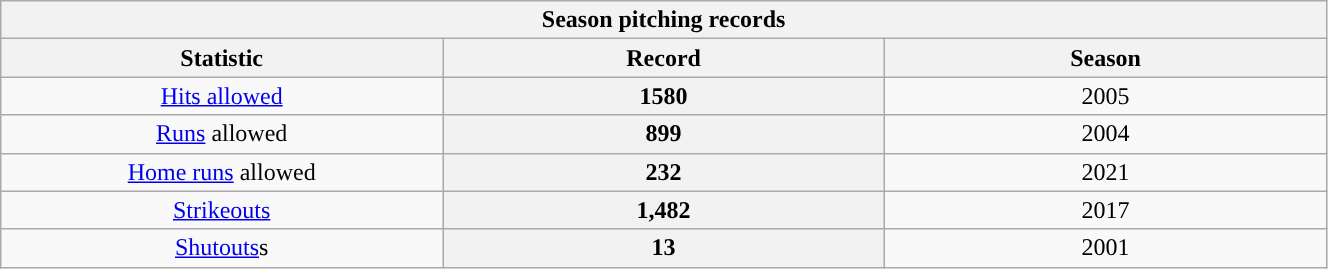<table class="wikitable" style="text-align:center" width="70%">
<tr>
<th colspan=3>Season pitching records</th>
</tr>
<tr>
<th scope="col" width=20%>Statistic</th>
<th scope="col" class="unsortable" width=20%>Record</th>
<th scope="col" width=20%>Season</th>
</tr>
<tr>
<td><a href='#'>Hits allowed</a></td>
<th scope="row">1580</th>
<td>2005</td>
</tr>
<tr>
<td><a href='#'>Runs</a> allowed</td>
<th scope="row">899</th>
<td>2004</td>
</tr>
<tr>
<td><a href='#'>Home runs</a> allowed</td>
<th scope="row">232</th>
<td>2021</td>
</tr>
<tr>
<td><a href='#'>Strikeouts</a></td>
<th scope="row">1,482</th>
<td>2017</td>
</tr>
<tr>
<td><a href='#'>Shutouts</a>s</td>
<th scope="row">13</th>
<td>2001</td>
</tr>
</table>
